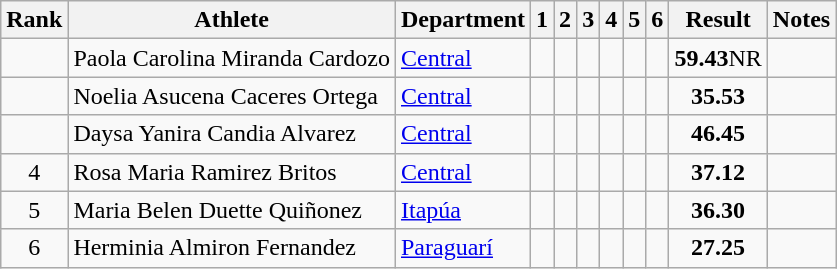<table class="sortable wikitable" style="text-align:center">
<tr>
<th>Rank</th>
<th>Athlete</th>
<th>Department</th>
<th>1</th>
<th>2</th>
<th>3</th>
<th>4</th>
<th>5</th>
<th>6</th>
<th>Result</th>
<th>Notes</th>
</tr>
<tr>
<td></td>
<td align="left">Paola Carolina Miranda Cardozo</td>
<td align="left"><a href='#'>Central</a></td>
<td></td>
<td></td>
<td></td>
<td></td>
<td></td>
<td></td>
<td><strong>59.43</strong>NR</td>
<td></td>
</tr>
<tr>
<td></td>
<td align="left">Noelia Asucena Caceres Ortega</td>
<td align="left"><a href='#'>Central</a></td>
<td></td>
<td></td>
<td></td>
<td></td>
<td></td>
<td></td>
<td><strong>35.53</strong></td>
<td></td>
</tr>
<tr>
<td></td>
<td align="left">Daysa Yanira Candia Alvarez</td>
<td align="left"><a href='#'>Central</a></td>
<td></td>
<td></td>
<td></td>
<td></td>
<td></td>
<td></td>
<td><strong>46.45</strong></td>
<td></td>
</tr>
<tr>
<td>4</td>
<td align="left">Rosa Maria Ramirez Britos</td>
<td align="left"><a href='#'>Central</a></td>
<td></td>
<td></td>
<td></td>
<td></td>
<td></td>
<td></td>
<td><strong>37.12</strong></td>
<td></td>
</tr>
<tr>
<td>5</td>
<td align="left">Maria Belen Duette Quiñonez</td>
<td align="left"><a href='#'>Itapúa</a></td>
<td></td>
<td></td>
<td></td>
<td></td>
<td></td>
<td></td>
<td><strong>36.30</strong></td>
<td></td>
</tr>
<tr>
<td>6</td>
<td align="left">Herminia Almiron Fernandez</td>
<td align="left"><a href='#'>Paraguarí</a></td>
<td></td>
<td></td>
<td></td>
<td></td>
<td></td>
<td></td>
<td><strong>27.25</strong></td>
<td></td>
</tr>
</table>
